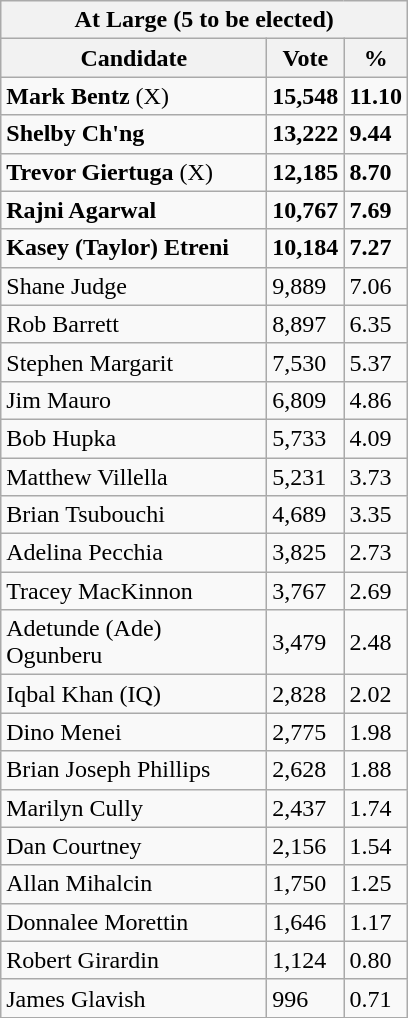<table class="wikitable">
<tr>
<th colspan="3"><strong>At Large (5 to be elected)</strong></th>
</tr>
<tr>
<th bgcolor="#DDDDFF" width="170px">Candidate</th>
<th bgcolor="#DDDDFF" width="40px">Vote</th>
<th bgcolor="#DDDDFF" width="30px">%</th>
</tr>
<tr>
<td><strong>Mark Bentz</strong> (X)</td>
<td><strong>15,548</strong></td>
<td><strong>11.10</strong></td>
</tr>
<tr>
<td><strong>Shelby Ch'ng</strong></td>
<td><strong>13,222</strong></td>
<td><strong>9.44</strong></td>
</tr>
<tr>
<td><strong>Trevor Giertuga</strong> (X)</td>
<td><strong>12,185</strong></td>
<td><strong>8.70</strong></td>
</tr>
<tr>
<td><strong>Rajni Agarwal</strong></td>
<td><strong>10,767</strong></td>
<td><strong>7.69</strong></td>
</tr>
<tr>
<td><strong>Kasey (Taylor) Etreni</strong></td>
<td><strong>10,184</strong></td>
<td><strong>7.27</strong></td>
</tr>
<tr>
<td>Shane Judge</td>
<td>9,889</td>
<td>7.06</td>
</tr>
<tr>
<td>Rob Barrett</td>
<td>8,897</td>
<td>6.35</td>
</tr>
<tr>
<td>Stephen Margarit</td>
<td>7,530</td>
<td>5.37</td>
</tr>
<tr>
<td>Jim Mauro</td>
<td>6,809</td>
<td>4.86</td>
</tr>
<tr>
<td>Bob Hupka</td>
<td>5,733</td>
<td>4.09</td>
</tr>
<tr>
<td>Matthew Villella</td>
<td>5,231</td>
<td>3.73</td>
</tr>
<tr>
<td>Brian Tsubouchi</td>
<td>4,689</td>
<td>3.35</td>
</tr>
<tr>
<td>Adelina Pecchia</td>
<td>3,825</td>
<td>2.73</td>
</tr>
<tr>
<td>Tracey MacKinnon</td>
<td>3,767</td>
<td>2.69</td>
</tr>
<tr>
<td>Adetunde (Ade) Ogunberu</td>
<td>3,479</td>
<td>2.48</td>
</tr>
<tr>
<td>Iqbal Khan (IQ)</td>
<td>2,828</td>
<td>2.02</td>
</tr>
<tr>
<td>Dino Menei</td>
<td>2,775</td>
<td>1.98</td>
</tr>
<tr>
<td>Brian Joseph Phillips</td>
<td>2,628</td>
<td>1.88</td>
</tr>
<tr>
<td>Marilyn Cully</td>
<td>2,437</td>
<td>1.74</td>
</tr>
<tr>
<td>Dan Courtney</td>
<td>2,156</td>
<td>1.54</td>
</tr>
<tr>
<td>Allan Mihalcin</td>
<td>1,750</td>
<td>1.25</td>
</tr>
<tr>
<td>Donnalee Morettin</td>
<td>1,646</td>
<td>1.17</td>
</tr>
<tr>
<td>Robert Girardin</td>
<td>1,124</td>
<td>0.80</td>
</tr>
<tr>
<td>James Glavish</td>
<td>996</td>
<td>0.71</td>
</tr>
</table>
